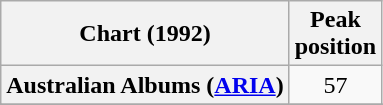<table class="wikitable sortable plainrowheaders" style="text-align:center">
<tr>
<th scope="col">Chart (1992)</th>
<th scope="col">Peak<br>position</th>
</tr>
<tr>
<th scope="row">Australian Albums (<a href='#'>ARIA</a>)</th>
<td>57</td>
</tr>
<tr>
</tr>
<tr>
</tr>
<tr>
</tr>
<tr>
</tr>
<tr>
</tr>
<tr>
</tr>
<tr>
</tr>
</table>
